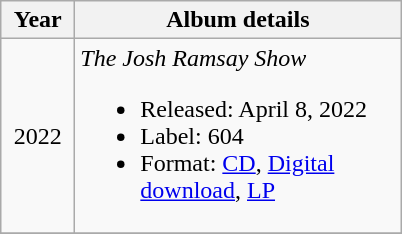<table class="wikitable" style="text-align:center;">
<tr>
<th rowspan="1" width="42">Year</th>
<th rowspan="1" width="210">Album details</th>
</tr>
<tr>
<td>2022</td>
<td align="left"><em>The Josh Ramsay Show</em><br><ul><li>Released: April 8, 2022</li><li>Label: 604</li><li>Format: <a href='#'>CD</a>, <a href='#'>Digital download</a>, <a href='#'>LP</a></li></ul></td>
</tr>
<tr>
</tr>
</table>
